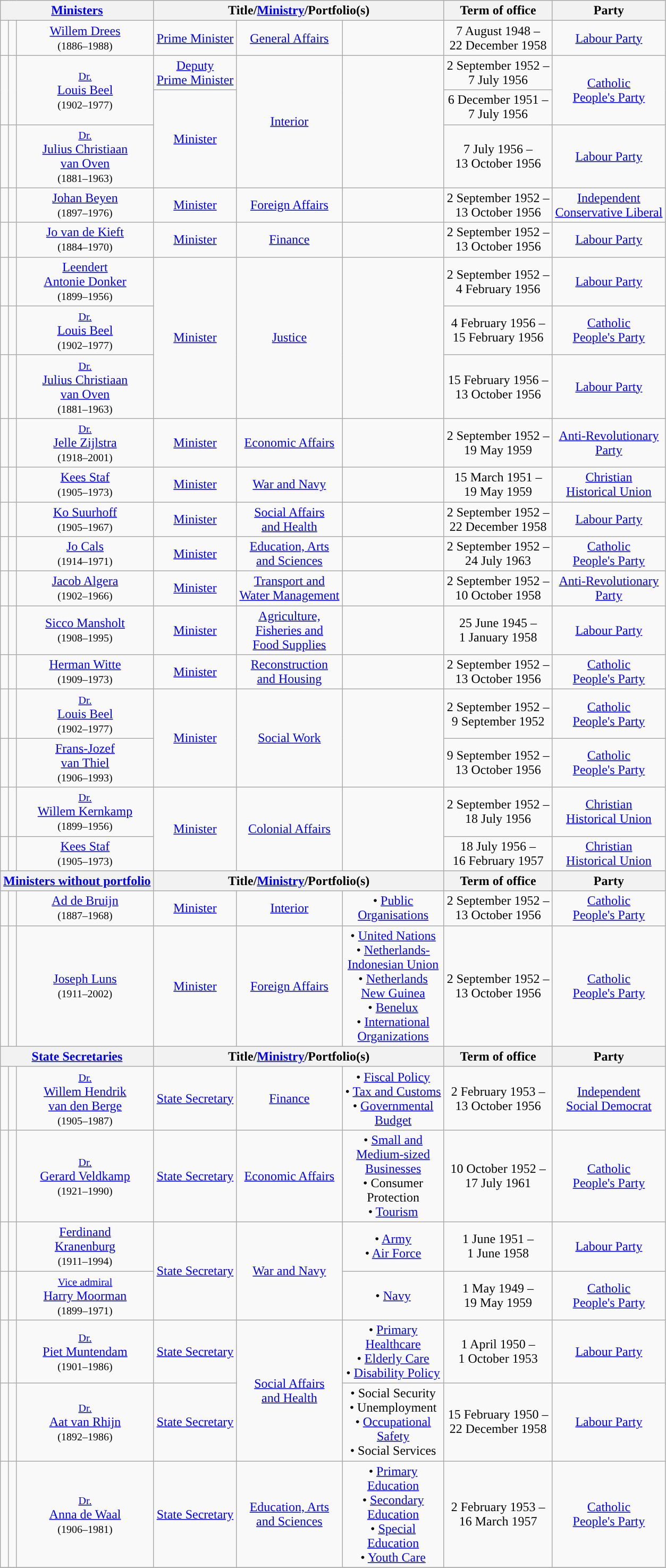<table class="wikitable" style="text-align:center">
<tr>
<th colspan=3><a href='#'>Ministers</a></th>
<th colspan=3>Title/<a href='#'>Ministry</a>/Portfolio(s)</th>
<th>Term of office</th>
<th>Party</th>
</tr>
<tr>
<td style="background:"></td>
<td></td>
<td><a href='#'>Willem Drees</a> <br> <small>(1886–1988)</small></td>
<td><a href='#'>Prime Minister</a></td>
<td><a href='#'>General Affairs</a></td>
<td></td>
<td>7 August 1948 – <br> 22 December 1958 <br>  </td>
<td><a href='#'>Labour Party</a></td>
</tr>
<tr>
<td rowspan=2 style="background:"></td>
<td rowspan=2></td>
<td rowspan=2><small><a href='#'>Dr.</a></small> <br> <a href='#'>Louis Beel</a> <br> <small>(1902–1977)</small></td>
<td><a href='#'>Deputy <br> Prime Minister</a></td>
<td rowspan=3><a href='#'>Interior</a></td>
<td rowspan=3></td>
<td>2 September 1952 – <br> 7 July 1956 <br> </td>
<td rowspan=2><a href='#'>Catholic <br> People's Party</a></td>
</tr>
<tr>
<td rowspan=2><a href='#'>Minister</a></td>
<td>6 December 1951 – <br> 7 July 1956 <br>  </td>
</tr>
<tr>
<td style="background:"></td>
<td></td>
<td><small><a href='#'>Dr.</a></small> <br> <a href='#'>Julius Christiaan <br> van Oven</a> <br> <small>(1881–1963)</small></td>
<td>7 July 1956 – <br> 13 October 1956 <br> </td>
<td><a href='#'>Labour Party</a></td>
</tr>
<tr>
<td style="background:"></td>
<td></td>
<td><a href='#'>Johan Beyen</a> <br> <small>(1897–1976)</small></td>
<td><a href='#'>Minister</a></td>
<td><a href='#'>Foreign Affairs</a></td>
<td></td>
<td>2 September 1952 – <br> 13 October 1956</td>
<td><a href='#'>Independent</a> <br> <a href='#'>Conservative Liberal</a></td>
</tr>
<tr>
<td style="background:"></td>
<td></td>
<td><a href='#'>Jo van de Kieft</a> <br> <small>(1884–1970)</small></td>
<td><a href='#'>Minister</a></td>
<td><a href='#'>Finance</a></td>
<td></td>
<td>2 September 1952 – <br> 13 October 1956</td>
<td><a href='#'>Labour Party</a></td>
</tr>
<tr>
<td style="background:"></td>
<td></td>
<td><a href='#'>Leendert <br> Antonie Donker</a> <br> <small>(1899–1956)</small></td>
<td rowspan=3><a href='#'>Minister</a></td>
<td rowspan=3><a href='#'>Justice</a></td>
<td rowspan=3></td>
<td>2 September 1952 – <br> 4 February 1956 <br> </td>
<td><a href='#'>Labour Party</a></td>
</tr>
<tr>
<td style="background:"></td>
<td></td>
<td><small><a href='#'>Dr.</a></small> <br> <a href='#'>Louis Beel</a> <br> <small>(1902–1977)</small></td>
<td>4 February 1956 – <br> 15 February 1956 <br> </td>
<td><a href='#'>Catholic <br> People's Party</a></td>
</tr>
<tr>
<td style="background:"></td>
<td></td>
<td><small><a href='#'>Dr.</a></small> <br> <a href='#'>Julius Christiaan <br> van Oven</a> <br> <small>(1881–1963)</small></td>
<td>15 February 1956 – <br> 13 October 1956</td>
<td><a href='#'>Labour Party</a></td>
</tr>
<tr>
<td style="background:"></td>
<td></td>
<td><small><a href='#'>Dr.</a></small> <br> <a href='#'>Jelle Zijlstra</a> <br> <small>(1918–2001)</small></td>
<td><a href='#'>Minister</a></td>
<td><a href='#'>Economic Affairs</a></td>
<td></td>
<td>2 September 1952 – <br> 19 May 1959 <br> </td>
<td><a href='#'>Anti-Revolutionary <br> Party</a></td>
</tr>
<tr>
<td style="background:"></td>
<td></td>
<td><a href='#'>Kees Staf</a> <br> <small>(1905–1973)</small></td>
<td><a href='#'>Minister</a></td>
<td><a href='#'>War and Navy</a></td>
<td></td>
<td>15 March 1951 – <br> 19 May 1959 <br>  </td>
<td><a href='#'>Christian <br> Historical Union</a></td>
</tr>
<tr>
<td style="background:"></td>
<td></td>
<td><a href='#'>Ko Suurhoff</a> <br> <small>(1905–1967)</small></td>
<td><a href='#'>Minister</a></td>
<td><a href='#'>Social Affairs</a> <br> <a href='#'>and Health</a></td>
<td></td>
<td>2 September 1952 – <br> 22 December 1958 <br> </td>
<td><a href='#'>Labour Party</a></td>
</tr>
<tr>
<td style="background:"></td>
<td></td>
<td><a href='#'>Jo Cals</a> <br> <small>(1914–1971)</small></td>
<td><a href='#'>Minister</a></td>
<td><a href='#'>Education, Arts <br> and Sciences</a></td>
<td></td>
<td>2 September 1952 – <br> 24 July 1963 <br> </td>
<td><a href='#'>Catholic <br> People's Party</a></td>
</tr>
<tr>
<td style="background:"></td>
<td></td>
<td><a href='#'>Jacob Algera</a> <br> <small>(1902–1966)</small></td>
<td><a href='#'>Minister</a></td>
<td><a href='#'>Transport and <br> Water Management</a></td>
<td></td>
<td>2 September 1952 – <br> 10 October 1958 <br> </td>
<td><a href='#'>Anti-Revolutionary <br> Party</a></td>
</tr>
<tr>
<td style="background:"></td>
<td></td>
<td><a href='#'>Sicco Mansholt</a> <br> <small>(1908–1995)</small></td>
<td><a href='#'>Minister</a></td>
<td><a href='#'>Agriculture, <br> Fisheries and <br> Food Supplies</a></td>
<td></td>
<td>25 June 1945 – <br> 1 January 1958 <br>  </td>
<td><a href='#'>Labour Party</a></td>
</tr>
<tr>
<td style="background:"></td>
<td></td>
<td><a href='#'>Herman Witte</a> <br> <small>(1909–1973)</small></td>
<td><a href='#'>Minister</a></td>
<td><a href='#'>Reconstruction <br> and Housing</a></td>
<td></td>
<td>2 September 1952 – <br> 13 October 1956</td>
<td><a href='#'>Catholic <br> People's Party</a></td>
</tr>
<tr>
<td style="background:"></td>
<td></td>
<td><small><a href='#'>Dr.</a></small> <br> <a href='#'>Louis Beel</a> <br> <small>(1902–1977)</small></td>
<td rowspan=2><a href='#'>Minister</a></td>
<td rowspan=2><a href='#'>Social Work</a></td>
<td rowspan=2></td>
<td>2 September 1952 – <br> 9 September 1952 <br> </td>
<td><a href='#'>Catholic <br> People's Party</a></td>
</tr>
<tr>
<td style="background:"></td>
<td></td>
<td><a href='#'>Frans-Jozef <br> van Thiel</a> <br> <small>(1906–1993)</small></td>
<td>9 September 1952 – <br> 13 October 1956</td>
<td><a href='#'>Catholic <br> People's Party</a></td>
</tr>
<tr>
<td style="background:"></td>
<td></td>
<td><small><a href='#'>Dr.</a></small> <br> <a href='#'>Willem Kernkamp</a> <br> <small>(1899–1956)</small></td>
<td rowspan=2><a href='#'>Minister</a></td>
<td rowspan=2><a href='#'>Colonial Affairs</a></td>
<td rowspan=2></td>
<td>2 September 1952 – <br> 18 July 1956 <br> </td>
<td><a href='#'>Christian <br> Historical Union</a></td>
</tr>
<tr>
<td style="background:"></td>
<td></td>
<td><a href='#'>Kees Staf</a> <br> <small>(1905–1973)</small></td>
<td>18 July 1956 – <br> 16 February 1957 <br>  </td>
<td><a href='#'>Christian <br> Historical Union</a></td>
</tr>
<tr>
<th colspan=3><a href='#'>Ministers without portfolio</a></th>
<th colspan=3>Title/<a href='#'>Ministry</a>/Portfolio(s)</th>
<th>Term of office</th>
<th>Party</th>
</tr>
<tr>
<td style="background:"></td>
<td></td>
<td><a href='#'>Ad de Bruijn</a> <br> <small>(1887–1968)</small></td>
<td><a href='#'>Minister</a></td>
<td><a href='#'>Interior</a></td>
<td>• <a href='#'>Public <br> Organisations</a></td>
<td>2 September 1952 – <br> 13 October 1956</td>
<td><a href='#'>Catholic <br> People's Party</a></td>
</tr>
<tr>
<td style="background:"></td>
<td></td>
<td><a href='#'>Joseph Luns</a> <br> <small>(1911–2002)</small></td>
<td><a href='#'>Minister</a></td>
<td><a href='#'>Foreign Affairs</a></td>
<td>• <a href='#'>United Nations</a> <br> • <a href='#'>Netherlands-<br>Indonesian Union</a> <br> • <a href='#'>Netherlands <br> New Guinea</a> <br> • <a href='#'>Benelux</a> <br> • <a href='#'>International <br> Organizations</a></td>
<td>2 September 1952 – <br> 13 October 1956</td>
<td><a href='#'>Catholic <br> People's Party</a></td>
</tr>
<tr>
<th colspan=3><a href='#'>State Secretaries</a></th>
<th colspan=3>Title/<a href='#'>Ministry</a>/Portfolio(s)</th>
<th>Term of office</th>
<th>Party</th>
</tr>
<tr>
<td style="background:"></td>
<td></td>
<td><small><a href='#'>Dr.</a></small> <br> <a href='#'>Willem Hendrik <br> van den Berge</a> <br> <small>(1905–1987)</small></td>
<td><a href='#'>State Secretary</a></td>
<td><a href='#'>Finance</a></td>
<td>• <a href='#'>Fiscal Policy</a> <br> • <a href='#'>Tax and Customs</a> <br> • <a href='#'>Governmental <br> Budget</a></td>
<td>2 February 1953 – <br> 13 October 1956</td>
<td><a href='#'>Independent</a> <br> <a href='#'>Social Democrat</a></td>
</tr>
<tr>
<td style="background:"></td>
<td></td>
<td><small><a href='#'>Dr.</a></small> <br> <a href='#'>Gerard Veldkamp</a> <br> <small>(1921–1990)</small></td>
<td><a href='#'>State Secretary</a></td>
<td><a href='#'>Economic Affairs</a></td>
<td>• <a href='#'>Small and <br> Medium-sized <br> Businesses</a> <br> • Consumer <br> Protection <br> • <a href='#'>Tourism</a></td>
<td>10 October 1952 – <br> 17 July 1961 <br> </td>
<td><a href='#'>Catholic <br> People's Party</a></td>
</tr>
<tr>
<td style="background:"></td>
<td></td>
<td><a href='#'>Ferdinand <br> Kranenburg</a> <br> <small>(1911–1994)</small></td>
<td rowspan=2><a href='#'>State Secretary</a></td>
<td rowspan=2><a href='#'>War and Navy</a></td>
<td>• <a href='#'>Army</a> <br> • <a href='#'>Air Force</a></td>
<td>1 June 1951 – <br> 1 June 1958 <br>  </td>
<td><a href='#'>Labour Party</a></td>
</tr>
<tr>
<td style="background:"></td>
<td></td>
<td><small><a href='#'>Vice admiral</a></small> <br> <a href='#'>Harry Moorman</a> <br> <small>(1899–1971)</small></td>
<td>• <a href='#'>Navy</a></td>
<td>1 May 1949 – <br> 19 May 1959 <br>  </td>
<td><a href='#'>Catholic <br> People's Party</a></td>
</tr>
<tr>
<td style="background:"></td>
<td></td>
<td><small><a href='#'>Dr.</a></small> <br> <a href='#'>Piet Muntendam</a> <br> <small>(1901–1986)</small></td>
<td><a href='#'>State Secretary</a></td>
<td rowspan=2><a href='#'>Social Affairs</a> <br> <a href='#'>and Health</a></td>
<td>• <a href='#'>Primary <br> Healthcare</a> <br> • <a href='#'>Elderly Care</a> <br> • <a href='#'>Disability Policy</a></td>
<td>1 April 1950 – <br> 1 October 1953 <br>  </td>
<td><a href='#'>Labour Party</a></td>
</tr>
<tr>
<td style="background:"></td>
<td></td>
<td><small><a href='#'>Dr.</a></small> <br> <a href='#'>Aat van Rhijn</a> <br> <small>(1892–1986)</small></td>
<td><a href='#'>State Secretary</a></td>
<td>• Social Security <br> • Unemployment <br> • <a href='#'>Occupational <br> Safety</a> <br> • Social Services</td>
<td>15 February 1950 – <br> 22 December 1958 <br>  </td>
<td><a href='#'>Labour Party</a></td>
</tr>
<tr>
<td style="background:"></td>
<td></td>
<td><small><a href='#'>Dr.</a></small> <br> <a href='#'>Anna de Waal</a> <br> <small>(1906–1981)</small></td>
<td><a href='#'>State Secretary</a></td>
<td><a href='#'>Education, Arts <br> and Sciences</a></td>
<td>• <a href='#'>Primary <br> Education</a> <br> • <a href='#'>Secondary <br> Education</a> <br> • <a href='#'>Special <br> Education</a> <br> • <a href='#'>Youth Care</a></td>
<td>2 February 1953 – <br> 16 March 1957 <br> </td>
<td><a href='#'>Catholic <br> People's Party</a></td>
</tr>
<tr>
</tr>
</table>
